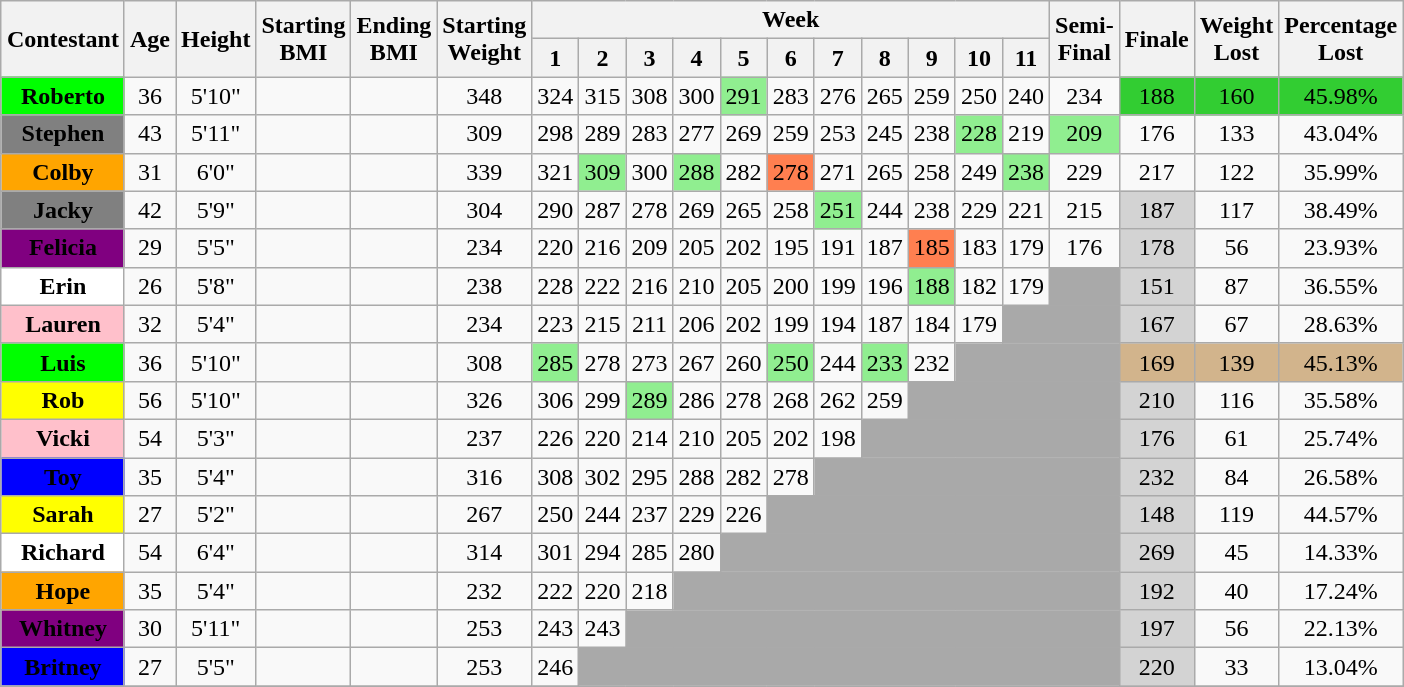<table class="wikitable sortable" style="text-align:center; margin:auto;">
<tr>
<th rowspan="2">Contestant</th>
<th rowspan="2">Age</th>
<th rowspan="2">Height</th>
<th rowspan="2">Starting<br>BMI</th>
<th rowspan="2">Ending<br>BMI</th>
<th rowspan="2">Starting<br>Weight</th>
<th colspan="11">Week</th>
<th rowspan="2">Semi-<br>Final</th>
<th rowspan="2">Finale</th>
<th rowspan="2">Weight<br>Lost</th>
<th rowspan="2">Percentage<br>Lost</th>
</tr>
<tr>
<th>1</th>
<th>2</th>
<th>3</th>
<th>4</th>
<th>5</th>
<th>6</th>
<th>7</th>
<th>8</th>
<th>9</th>
<th>10</th>
<th>11</th>
</tr>
<tr>
<td style="background:lime;"><span><strong>Roberto</strong></span></td>
<td>36</td>
<td>5'10"</td>
<td></td>
<td></td>
<td>348</td>
<td>324</td>
<td>315</td>
<td>308</td>
<td>300</td>
<td style="background:lightgreen;">291</td>
<td>283</td>
<td>276</td>
<td>265</td>
<td>259</td>
<td>250</td>
<td>240</td>
<td>234</td>
<td style="background:limegreen;">188</td>
<td style="background:limegreen;">160</td>
<td style="background:limegreen;">45.98%</td>
</tr>
<tr>
<td style="background:gray;"><span><strong>Stephen</strong></span></td>
<td>43</td>
<td>5'11"</td>
<td></td>
<td></td>
<td>309</td>
<td>298</td>
<td>289</td>
<td>283</td>
<td>277</td>
<td>269</td>
<td>259</td>
<td>253</td>
<td>245</td>
<td>238</td>
<td style="background:lightgreen;">228</td>
<td>219</td>
<td style="background:lightgreen;">209</td>
<td>176</td>
<td>133</td>
<td>43.04%</td>
</tr>
<tr>
<td style="background:orange;"><strong>Colby</strong></td>
<td>31</td>
<td>6'0"</td>
<td></td>
<td></td>
<td>339</td>
<td>321</td>
<td style="background:lightgreen;">309</td>
<td>300</td>
<td style="background:lightgreen;">288</td>
<td>282</td>
<td style="background:coral;">278</td>
<td>271</td>
<td>265</td>
<td>258</td>
<td>249</td>
<td style="background:lightgreen;">238</td>
<td>229</td>
<td>217</td>
<td>122</td>
<td>35.99%</td>
</tr>
<tr>
<td style="background:gray;"><span><strong>Jacky</strong></span></td>
<td>42</td>
<td>5'9"</td>
<td></td>
<td></td>
<td>304</td>
<td>290</td>
<td>287</td>
<td>278</td>
<td>269</td>
<td>265</td>
<td>258</td>
<td style="background:lightgreen;">251</td>
<td>244</td>
<td>238</td>
<td>229</td>
<td>221</td>
<td>215</td>
<td style="background:lightgrey;">187</td>
<td>117</td>
<td>38.49%</td>
</tr>
<tr>
<td style="background:purple;"><span><strong>Felicia</strong></span></td>
<td>29</td>
<td>5'5"</td>
<td></td>
<td></td>
<td>234</td>
<td>220</td>
<td>216</td>
<td>209</td>
<td>205</td>
<td>202</td>
<td>195</td>
<td>191</td>
<td>187</td>
<td style="background:coral;">185</td>
<td>183</td>
<td>179</td>
<td>176</td>
<td style="background:lightgrey;">178</td>
<td>56</td>
<td>23.93%</td>
</tr>
<tr>
<td style="background:white;"><span><strong>Erin</strong></span></td>
<td>26</td>
<td>5'8"</td>
<td></td>
<td></td>
<td>238</td>
<td>228</td>
<td>222</td>
<td>216</td>
<td>210</td>
<td>205</td>
<td>200</td>
<td>199</td>
<td>196</td>
<td style="background:lightgreen;">188</td>
<td>182</td>
<td>179</td>
<td style="background:darkgrey;" colspan="1"></td>
<td style="background:lightgrey;">151</td>
<td>87</td>
<td>36.55%</td>
</tr>
<tr>
<td style="background:pink;"><strong>Lauren</strong></td>
<td>32</td>
<td>5'4"</td>
<td></td>
<td></td>
<td>234</td>
<td>223</td>
<td>215</td>
<td>211</td>
<td>206</td>
<td>202</td>
<td>199</td>
<td>194</td>
<td>187</td>
<td>184</td>
<td>179</td>
<td style="background:darkgrey;" colspan="2"></td>
<td style="background:lightgrey;">167</td>
<td>67</td>
<td>28.63%</td>
</tr>
<tr>
<td style="background:lime;"><span><strong>Luis</strong></span></td>
<td>36</td>
<td>5'10"</td>
<td></td>
<td></td>
<td>308</td>
<td style="background:lightgreen;">285</td>
<td>278</td>
<td>273</td>
<td>267</td>
<td>260</td>
<td style="background:lightgreen;">250</td>
<td>244</td>
<td style="background:lightgreen;">233</td>
<td>232</td>
<td style="background:darkgrey;" colspan="3"></td>
<td style="background:tan;">169</td>
<td style="background:tan;">139</td>
<td style="background:tan;">45.13%</td>
</tr>
<tr>
<td style="background:yellow;"><strong>Rob</strong></td>
<td>56</td>
<td>5'10"</td>
<td></td>
<td></td>
<td>326</td>
<td>306</td>
<td>299</td>
<td style="background:lightgreen;">289</td>
<td>286</td>
<td>278</td>
<td>268</td>
<td>262</td>
<td>259</td>
<td style="background:darkgrey;" colspan="4"></td>
<td style="background:lightgrey;">210</td>
<td>116</td>
<td>35.58%</td>
</tr>
<tr>
<td style="background:pink;"><strong>Vicki</strong></td>
<td>54</td>
<td>5'3"</td>
<td></td>
<td></td>
<td>237</td>
<td>226</td>
<td>220</td>
<td>214</td>
<td>210</td>
<td>205</td>
<td>202</td>
<td>198</td>
<td style="background:darkgrey;" colspan="5"></td>
<td style="background:lightgrey;">176</td>
<td>61</td>
<td>25.74%</td>
</tr>
<tr>
<td style="background:blue;"><span><strong>Toy</strong></span></td>
<td>35</td>
<td>5'4"</td>
<td></td>
<td></td>
<td>316</td>
<td>308</td>
<td>302</td>
<td>295</td>
<td>288</td>
<td>282</td>
<td>278</td>
<td style="background:darkgrey;" colspan="6"></td>
<td style="background:lightgrey;">232</td>
<td>84</td>
<td>26.58%</td>
</tr>
<tr>
<td style="background:yellow;"><strong>Sarah</strong></td>
<td>27</td>
<td>5'2"</td>
<td></td>
<td></td>
<td>267</td>
<td>250</td>
<td>244</td>
<td>237</td>
<td>229</td>
<td>226</td>
<td style="background:darkgrey;" colspan="7"></td>
<td style="background:lightgrey;">148</td>
<td>119</td>
<td>44.57%</td>
</tr>
<tr>
<td style="background:white;"><span><strong>Richard</strong></span></td>
<td>54</td>
<td>6'4"</td>
<td></td>
<td></td>
<td>314</td>
<td>301</td>
<td>294</td>
<td>285</td>
<td>280</td>
<td style="background:darkgrey;" colspan="8"></td>
<td style="background:lightgrey;">269</td>
<td>45</td>
<td>14.33%</td>
</tr>
<tr>
<td style="background:orange;"><strong>Hope</strong></td>
<td>35</td>
<td>5'4"</td>
<td></td>
<td></td>
<td>232</td>
<td>222</td>
<td>220</td>
<td>218</td>
<td style="background:darkgrey;" colspan="9"></td>
<td style="background:lightgrey;">192</td>
<td>40</td>
<td>17.24%</td>
</tr>
<tr>
<td style="background:purple;"><span><strong>Whitney</strong></span></td>
<td>30</td>
<td>5'11"</td>
<td></td>
<td></td>
<td>253</td>
<td>243</td>
<td>243</td>
<td style="background:darkgrey;" colspan="10"></td>
<td style="background:lightgrey;">197</td>
<td>56</td>
<td>22.13%</td>
</tr>
<tr>
<td style="background:blue;"><span><strong>Britney</strong></span></td>
<td>27</td>
<td>5'5"</td>
<td></td>
<td></td>
<td>253</td>
<td>246</td>
<td style="background:darkgrey;" colspan="11"></td>
<td style="background:lightgrey;">220</td>
<td>33</td>
<td>13.04%</td>
</tr>
<tr>
</tr>
</table>
